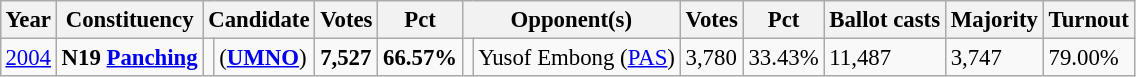<table class="wikitable" style="margin:0.5em ; font-size:95%">
<tr>
<th>Year</th>
<th>Constituency</th>
<th colspan=2>Candidate</th>
<th>Votes</th>
<th>Pct</th>
<th colspan=2>Opponent(s)</th>
<th>Votes</th>
<th>Pct</th>
<th>Ballot casts</th>
<th>Majority</th>
<th>Turnout</th>
</tr>
<tr>
<td><a href='#'>2004</a></td>
<td><strong>N19 <a href='#'>Panching</a></strong></td>
<td></td>
<td> (<a href='#'><strong>UMNO</strong></a>)</td>
<td><strong>7,527</strong></td>
<td><strong>66.57%</strong></td>
<td></td>
<td>Yusof Embong (<a href='#'>PAS</a>)</td>
<td>3,780</td>
<td>33.43%</td>
<td>11,487</td>
<td>3,747</td>
<td>79.00%</td>
</tr>
</table>
